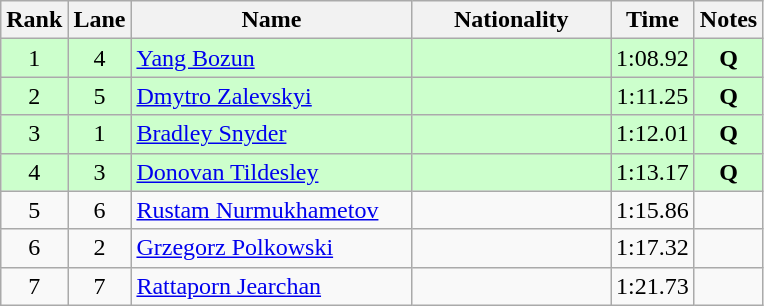<table class="wikitable sortable" style="text-align:center">
<tr>
<th>Rank</th>
<th>Lane</th>
<th style="width:180px">Name</th>
<th style="width:125px">Nationality</th>
<th>Time</th>
<th>Notes</th>
</tr>
<tr style="background:#cfc;">
<td>1</td>
<td>4</td>
<td style="text-align:left;"><a href='#'>Yang Bozun</a></td>
<td style="text-align:left;"></td>
<td>1:08.92</td>
<td><strong>Q</strong></td>
</tr>
<tr style="background:#cfc;">
<td>2</td>
<td>5</td>
<td style="text-align:left;"><a href='#'>Dmytro Zalevskyi</a></td>
<td style="text-align:left;"></td>
<td>1:11.25</td>
<td><strong>Q</strong></td>
</tr>
<tr style="background:#cfc;">
<td>3</td>
<td>1</td>
<td style="text-align:left;"><a href='#'>Bradley Snyder</a></td>
<td style="text-align:left;"></td>
<td>1:12.01</td>
<td><strong>Q</strong></td>
</tr>
<tr style="background:#cfc;">
<td>4</td>
<td>3</td>
<td style="text-align:left;"><a href='#'>Donovan Tildesley</a></td>
<td style="text-align:left;"></td>
<td>1:13.17</td>
<td><strong>Q</strong></td>
</tr>
<tr>
<td>5</td>
<td>6</td>
<td style="text-align:left;"><a href='#'>Rustam Nurmukhametov</a></td>
<td style="text-align:left;"></td>
<td>1:15.86</td>
<td></td>
</tr>
<tr>
<td>6</td>
<td>2</td>
<td style="text-align:left;"><a href='#'>Grzegorz Polkowski</a></td>
<td style="text-align:left;"></td>
<td>1:17.32</td>
<td></td>
</tr>
<tr>
<td>7</td>
<td>7</td>
<td style="text-align:left;"><a href='#'>Rattaporn Jearchan</a></td>
<td style="text-align:left;"></td>
<td>1:21.73</td>
<td></td>
</tr>
</table>
